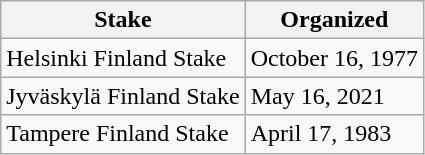<table class="wikitable">
<tr>
<th>Stake</th>
<th>Organized</th>
</tr>
<tr>
<td>Helsinki Finland Stake</td>
<td>October 16, 1977</td>
</tr>
<tr>
<td>Jyväskylä Finland Stake</td>
<td>May 16, 2021</td>
</tr>
<tr>
<td>Tampere Finland Stake</td>
<td>April 17, 1983</td>
</tr>
</table>
